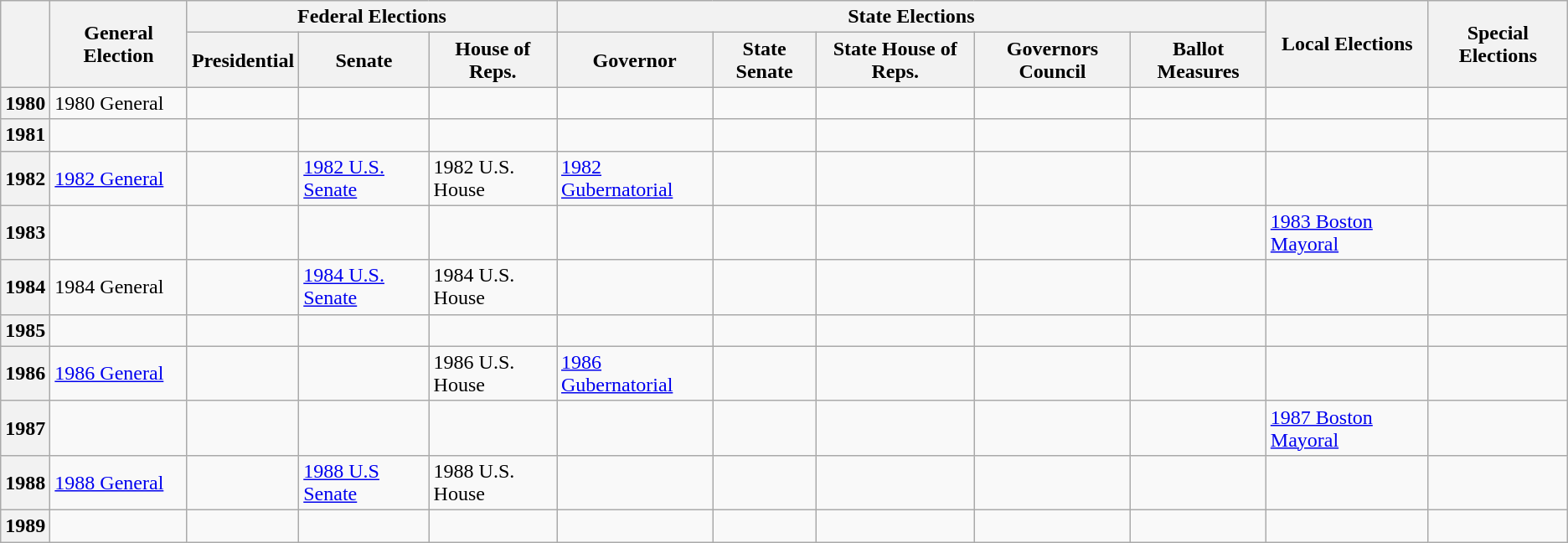<table class="wikitable">
<tr>
<th rowspan="2"></th>
<th rowspan="2">General Election</th>
<th colspan="3">Federal Elections</th>
<th colspan="5">State Elections</th>
<th rowspan="2">Local Elections</th>
<th rowspan="2">Special Elections</th>
</tr>
<tr>
<th>Presidential</th>
<th>Senate</th>
<th>House of Reps.</th>
<th>Governor</th>
<th>State Senate</th>
<th>State House of Reps.</th>
<th>Governors Council</th>
<th>Ballot Measures</th>
</tr>
<tr>
<th>1980</th>
<td>1980 General</td>
<td></td>
<td></td>
<td></td>
<td></td>
<td></td>
<td></td>
<td></td>
<td></td>
<td></td>
<td></td>
</tr>
<tr>
<th>1981</th>
<td></td>
<td></td>
<td></td>
<td></td>
<td></td>
<td></td>
<td></td>
<td></td>
<td></td>
<td></td>
<td></td>
</tr>
<tr>
<th>1982</th>
<td><a href='#'>1982 General</a></td>
<td></td>
<td><a href='#'>1982 U.S. Senate</a></td>
<td>1982 U.S. House</td>
<td><a href='#'>1982 Gubernatorial</a></td>
<td></td>
<td></td>
<td></td>
<td></td>
<td></td>
<td></td>
</tr>
<tr>
<th>1983</th>
<td></td>
<td></td>
<td></td>
<td></td>
<td></td>
<td></td>
<td></td>
<td></td>
<td></td>
<td><a href='#'>1983 Boston Mayoral</a></td>
<td></td>
</tr>
<tr>
<th>1984</th>
<td>1984 General</td>
<td></td>
<td><a href='#'>1984 U.S. Senate</a></td>
<td>1984 U.S. House</td>
<td></td>
<td></td>
<td></td>
<td></td>
<td></td>
<td></td>
<td></td>
</tr>
<tr>
<th>1985</th>
<td></td>
<td></td>
<td></td>
<td></td>
<td></td>
<td></td>
<td></td>
<td></td>
<td></td>
<td></td>
<td></td>
</tr>
<tr>
<th>1986</th>
<td><a href='#'>1986 General</a></td>
<td></td>
<td></td>
<td>1986 U.S. House</td>
<td><a href='#'>1986 Gubernatorial</a></td>
<td></td>
<td></td>
<td></td>
<td></td>
<td></td>
<td></td>
</tr>
<tr>
<th>1987</th>
<td></td>
<td></td>
<td></td>
<td></td>
<td></td>
<td></td>
<td></td>
<td></td>
<td></td>
<td><a href='#'>1987 Boston Mayoral</a></td>
<td></td>
</tr>
<tr>
<th>1988</th>
<td><a href='#'>1988 General</a></td>
<td></td>
<td><a href='#'>1988 U.S Senate</a></td>
<td>1988 U.S. House</td>
<td></td>
<td></td>
<td></td>
<td></td>
<td></td>
<td></td>
<td></td>
</tr>
<tr>
<th>1989</th>
<td></td>
<td></td>
<td></td>
<td></td>
<td></td>
<td></td>
<td></td>
<td></td>
<td></td>
<td></td>
<td></td>
</tr>
</table>
